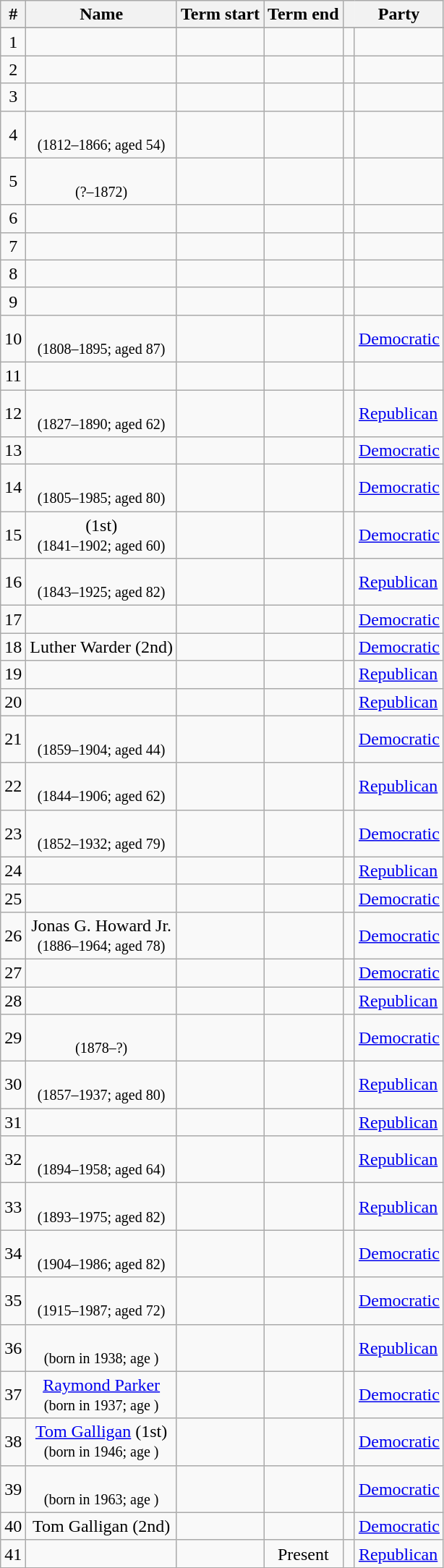<table class="wikitable sortable">
<tr>
<th align=center>#</th>
<th>Name</th>
<th>Term start</th>
<th>Term end</th>
<th class=unsortable> </th>
<th style="border-left-style:hidden; padding:0.1em 0;">Party</th>
</tr>
<tr>
</tr>
<tr>
<td align=center>1</td>
<td align=center></td>
<td align=center></td>
<td align=center></td>
<td></td>
<td></td>
</tr>
<tr>
<td align=center>2</td>
<td align=center></td>
<td align=center></td>
<td align=center></td>
<td></td>
<td></td>
</tr>
<tr>
<td align=center>3</td>
<td align=center></td>
<td align=center></td>
<td align=center></td>
<td></td>
<td></td>
</tr>
<tr>
<td align=center>4</td>
<td align=center><br><small>(1812–1866; aged 54)</small></td>
<td align=center></td>
<td align=center></td>
<td></td>
<td></td>
</tr>
<tr>
<td align=center>5</td>
<td align=center><br><small>(?–1872)</small></td>
<td align=center></td>
<td align=center></td>
<td></td>
<td></td>
</tr>
<tr>
<td align=center>6</td>
<td align=center></td>
<td align=center></td>
<td align=center></td>
<td></td>
<td></td>
</tr>
<tr>
<td align=center>7</td>
<td align=center></td>
<td align=center></td>
<td align=center></td>
<td></td>
<td></td>
</tr>
<tr>
<td align=center>8</td>
<td align=center></td>
<td align=center></td>
<td align=center></td>
<td></td>
<td></td>
</tr>
<tr>
<td align=center>9</td>
<td align=center></td>
<td align=center></td>
<td align=center></td>
<td></td>
<td></td>
</tr>
<tr>
<td align=center>10</td>
<td align=center><br><small>(1808–1895; aged 87)</small></td>
<td align=center></td>
<td align=center></td>
<td bgcolor=></td>
<td><a href='#'>Democratic</a></td>
</tr>
<tr>
<td align=center>11</td>
<td align=center></td>
<td align=center></td>
<td align=center></td>
<td></td>
<td></td>
</tr>
<tr>
<td align=center>12</td>
<td align=center><br><small>(1827–1890; aged 62)</small></td>
<td align=center></td>
<td align=center></td>
<td bgcolor=></td>
<td><a href='#'>Republican</a></td>
</tr>
<tr>
<td align=center>13</td>
<td align=center></td>
<td align=center></td>
<td align=center></td>
<td bgcolor=></td>
<td><a href='#'>Democratic</a></td>
</tr>
<tr>
<td align=center>14</td>
<td align=center><br><small>(1805–1985; aged 80)</small></td>
<td align=center></td>
<td align=center></td>
<td bgcolor=></td>
<td><a href='#'>Democratic</a></td>
</tr>
<tr>
<td align=center>15</td>
<td align=center> (1st)<br><small>(1841–1902; aged 60)</small></td>
<td align=center></td>
<td align=center></td>
<td bgcolor=></td>
<td><a href='#'>Democratic</a></td>
</tr>
<tr>
<td align=center>16</td>
<td align=center><br><small>(1843–1925; aged 82)</small></td>
<td align=center></td>
<td align=center></td>
<td bgcolor=></td>
<td><a href='#'>Republican</a></td>
</tr>
<tr>
<td align=center>17</td>
<td align=center></td>
<td align=center></td>
<td align=center></td>
<td bgcolor=></td>
<td><a href='#'>Democratic</a></td>
</tr>
<tr>
<td align=center>18</td>
<td align=center>Luther Warder (2nd)</td>
<td align=center></td>
<td align=center></td>
<td bgcolor=></td>
<td><a href='#'>Democratic</a></td>
</tr>
<tr>
<td align=center>19</td>
<td align=center></td>
<td align=center></td>
<td align=center></td>
<td bgcolor=></td>
<td><a href='#'>Republican</a></td>
</tr>
<tr>
<td align=center>20</td>
<td align=center></td>
<td align=center></td>
<td align=center></td>
<td bgcolor=></td>
<td><a href='#'>Republican</a></td>
</tr>
<tr>
<td align=center>21</td>
<td align=center><br><small>(1859–1904; aged 44)</small></td>
<td align=center></td>
<td align=center></td>
<td bgcolor=></td>
<td><a href='#'>Democratic</a></td>
</tr>
<tr>
<td align=center>22</td>
<td align=center><br><small>(1844–1906; aged 62)</small></td>
<td align=center></td>
<td align=center></td>
<td bgcolor=></td>
<td><a href='#'>Republican</a></td>
</tr>
<tr>
<td align=center>23</td>
<td align=center><br><small>(1852–1932; aged 79)</small></td>
<td align=center></td>
<td align=center></td>
<td bgcolor=></td>
<td><a href='#'>Democratic</a></td>
</tr>
<tr>
<td align=center>24</td>
<td align=center></td>
<td align=center></td>
<td align=center></td>
<td bgcolor=></td>
<td><a href='#'>Republican</a></td>
</tr>
<tr>
<td align=center>25</td>
<td align=center></td>
<td align=center></td>
<td align=center></td>
<td bgcolor=></td>
<td><a href='#'>Democratic</a></td>
</tr>
<tr>
<td align=center>26</td>
<td align=center>Jonas G. Howard Jr.<br><small>(1886–1964; aged 78)</small></td>
<td align=center></td>
<td align=center></td>
<td bgcolor=></td>
<td><a href='#'>Democratic</a></td>
</tr>
<tr>
<td align=center>27</td>
<td align=center></td>
<td align=center></td>
<td align=center></td>
<td bgcolor=></td>
<td><a href='#'>Democratic</a></td>
</tr>
<tr>
<td align=center>28</td>
<td align=center></td>
<td align=center></td>
<td align=center></td>
<td bgcolor=></td>
<td><a href='#'>Republican</a></td>
</tr>
<tr>
<td align=center>29</td>
<td align=center><br><small>(1878–?)</small></td>
<td align=center></td>
<td align=center></td>
<td bgcolor=></td>
<td><a href='#'>Democratic</a></td>
</tr>
<tr>
<td align=center>30</td>
<td align=center><br><small>(1857–1937; aged 80)</small></td>
<td align=center></td>
<td align=center></td>
<td bgcolor=></td>
<td><a href='#'>Republican</a></td>
</tr>
<tr>
<td align=center>31</td>
<td align=center></td>
<td align=center></td>
<td align=center></td>
<td bgcolor=></td>
<td><a href='#'>Republican</a></td>
</tr>
<tr>
<td align=center>32</td>
<td align=center><br><small>(1894–1958; aged 64)</small></td>
<td align=center></td>
<td align=center></td>
<td bgcolor=></td>
<td><a href='#'>Republican</a></td>
</tr>
<tr>
<td align=center>33</td>
<td align=center><br><small>(1893–1975; aged 82)</small></td>
<td align=center></td>
<td align=center></td>
<td bgcolor=></td>
<td><a href='#'>Republican</a></td>
</tr>
<tr>
<td align=center>34</td>
<td align=center><br><small>(1904–1986; aged 82)</small></td>
<td align=center></td>
<td align=center></td>
<td bgcolor=></td>
<td><a href='#'>Democratic</a></td>
</tr>
<tr>
<td align=center>35</td>
<td align=center><br><small>(1915–1987; aged 72)</small></td>
<td align=center></td>
<td align=center></td>
<td bgcolor=></td>
<td><a href='#'>Democratic</a></td>
</tr>
<tr>
<td align=center>36</td>
<td align=center><br><small>(born in 1938; age )</small></td>
<td align=center></td>
<td align=center></td>
<td bgcolor=></td>
<td><a href='#'>Republican</a></td>
</tr>
<tr>
<td align=center>37</td>
<td align=center><a href='#'>Raymond Parker</a><br><small>(born in 1937; age )</small></td>
<td align=center></td>
<td align=center></td>
<td bgcolor=></td>
<td><a href='#'>Democratic</a></td>
</tr>
<tr>
<td align=center>38</td>
<td align=center><a href='#'>Tom Galligan</a> (1st)<br><small>(born in 1946; age )</small></td>
<td align=center></td>
<td align=center></td>
<td bgcolor=></td>
<td><a href='#'>Democratic</a></td>
</tr>
<tr>
<td align=center>39</td>
<td align=center><br><small>(born in 1963; age )</small></td>
<td align=center></td>
<td align=center></td>
<td bgcolor=></td>
<td><a href='#'>Democratic</a></td>
</tr>
<tr>
<td align=center>40</td>
<td align=center>Tom Galligan (2nd)</td>
<td align=center></td>
<td align=center></td>
<td bgcolor=></td>
<td><a href='#'>Democratic</a></td>
</tr>
<tr>
<td align=center>41</td>
<td align=center></td>
<td align=center></td>
<td align=center>Present</td>
<td bgcolor=></td>
<td><a href='#'>Republican</a></td>
</tr>
</table>
